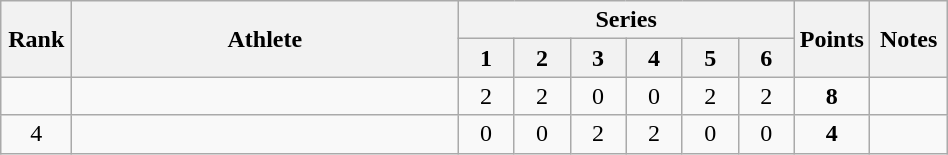<table class="wikitable" style="text-align:center">
<tr>
<th rowspan=2 width=40>Rank</th>
<th rowspan=2 width=250>Athlete</th>
<th colspan=6>Series</th>
<th rowspan=2 width=40>Points</th>
<th rowspan=2 width=45>Notes</th>
</tr>
<tr>
<th width=30>1</th>
<th width=30>2</th>
<th width=30>3</th>
<th width=30>4</th>
<th width=30>5</th>
<th width=30>6</th>
</tr>
<tr>
<td></td>
<td align=left></td>
<td>2</td>
<td>2</td>
<td>0</td>
<td>0</td>
<td>2</td>
<td>2</td>
<td><strong>8</strong></td>
<td></td>
</tr>
<tr>
<td>4</td>
<td align=left></td>
<td>0</td>
<td>0</td>
<td>2</td>
<td>2</td>
<td>0</td>
<td>0</td>
<td><strong>4</strong></td>
<td></td>
</tr>
</table>
